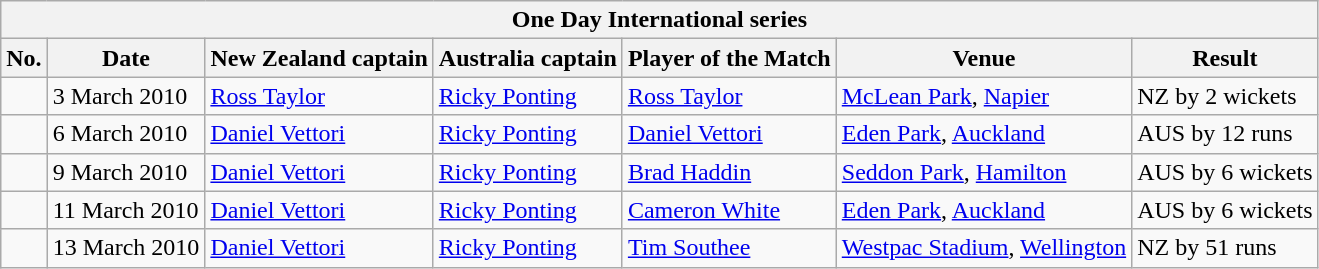<table class="wikitable">
<tr>
<th colspan="7">One Day International series</th>
</tr>
<tr>
<th>No.</th>
<th>Date</th>
<th>New Zealand captain</th>
<th>Australia captain</th>
<th>Player of the Match</th>
<th>Venue</th>
<th>Result</th>
</tr>
<tr>
<td></td>
<td>3 March 2010</td>
<td><a href='#'>Ross Taylor</a></td>
<td><a href='#'>Ricky Ponting</a></td>
<td><a href='#'>Ross Taylor</a></td>
<td><a href='#'>McLean Park</a>, <a href='#'>Napier</a></td>
<td>NZ by 2 wickets</td>
</tr>
<tr>
<td></td>
<td>6 March 2010</td>
<td><a href='#'>Daniel Vettori</a></td>
<td><a href='#'>Ricky Ponting</a></td>
<td><a href='#'>Daniel Vettori</a></td>
<td><a href='#'>Eden Park</a>, <a href='#'>Auckland</a></td>
<td>AUS by 12 runs</td>
</tr>
<tr>
<td></td>
<td>9 March 2010</td>
<td><a href='#'>Daniel Vettori</a></td>
<td><a href='#'>Ricky Ponting</a></td>
<td><a href='#'>Brad Haddin</a></td>
<td><a href='#'>Seddon Park</a>, <a href='#'>Hamilton</a></td>
<td>AUS by 6 wickets</td>
</tr>
<tr>
<td></td>
<td>11 March 2010</td>
<td><a href='#'>Daniel Vettori</a></td>
<td><a href='#'>Ricky Ponting</a></td>
<td><a href='#'>Cameron White</a></td>
<td><a href='#'>Eden Park</a>, <a href='#'>Auckland</a></td>
<td>AUS by 6 wickets</td>
</tr>
<tr>
<td></td>
<td>13 March 2010</td>
<td><a href='#'>Daniel Vettori</a></td>
<td><a href='#'>Ricky Ponting</a></td>
<td><a href='#'>Tim Southee</a></td>
<td><a href='#'>Westpac Stadium</a>, <a href='#'>Wellington</a></td>
<td>NZ by 51 runs</td>
</tr>
</table>
